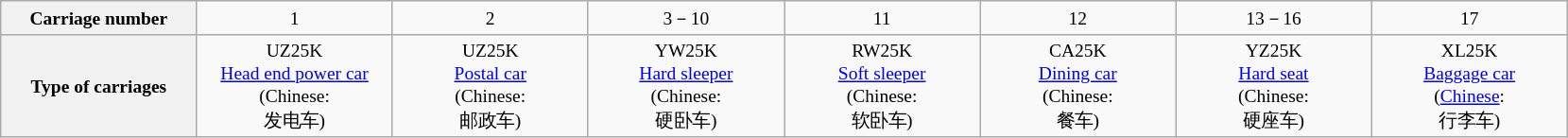<table class="wikitable" style="text-align: center; font-size: small;">
<tr>
<th>Carriage number</th>
<td>1</td>
<td>2</td>
<td>3－10</td>
<td>11</td>
<td>12</td>
<td>13－16</td>
<td>17</td>
</tr>
<tr>
<th style="width: 10%;">Type of carriages</th>
<td style="width: 10%;">UZ25K<br><a href='#'>Head end power car</a><br>(Chinese:<br>发电车)</td>
<td style="width: 10%;">UZ25K<br><a href='#'>Postal car</a><br>(Chinese:<br>邮政车)</td>
<td style="width: 10%;">YW25K<br><a href='#'>Hard sleeper</a><br>(Chinese:<br>硬卧车)</td>
<td style="width: 10%;">RW25K<br><a href='#'>Soft sleeper</a><br>(Chinese:<br>软卧车)</td>
<td style="width: 10%;">CA25K<br><a href='#'>Dining car</a><br>(Chinese:<br>餐车)</td>
<td style="width: 10%;">YZ25K<br><a href='#'>Hard seat</a><br>(Chinese:<br>硬座车)</td>
<td style="width: 10%;">XL25K<br><a href='#'>Baggage car</a><br>(<a href='#'>Chinese</a>:<br>行李车)</td>
</tr>
</table>
